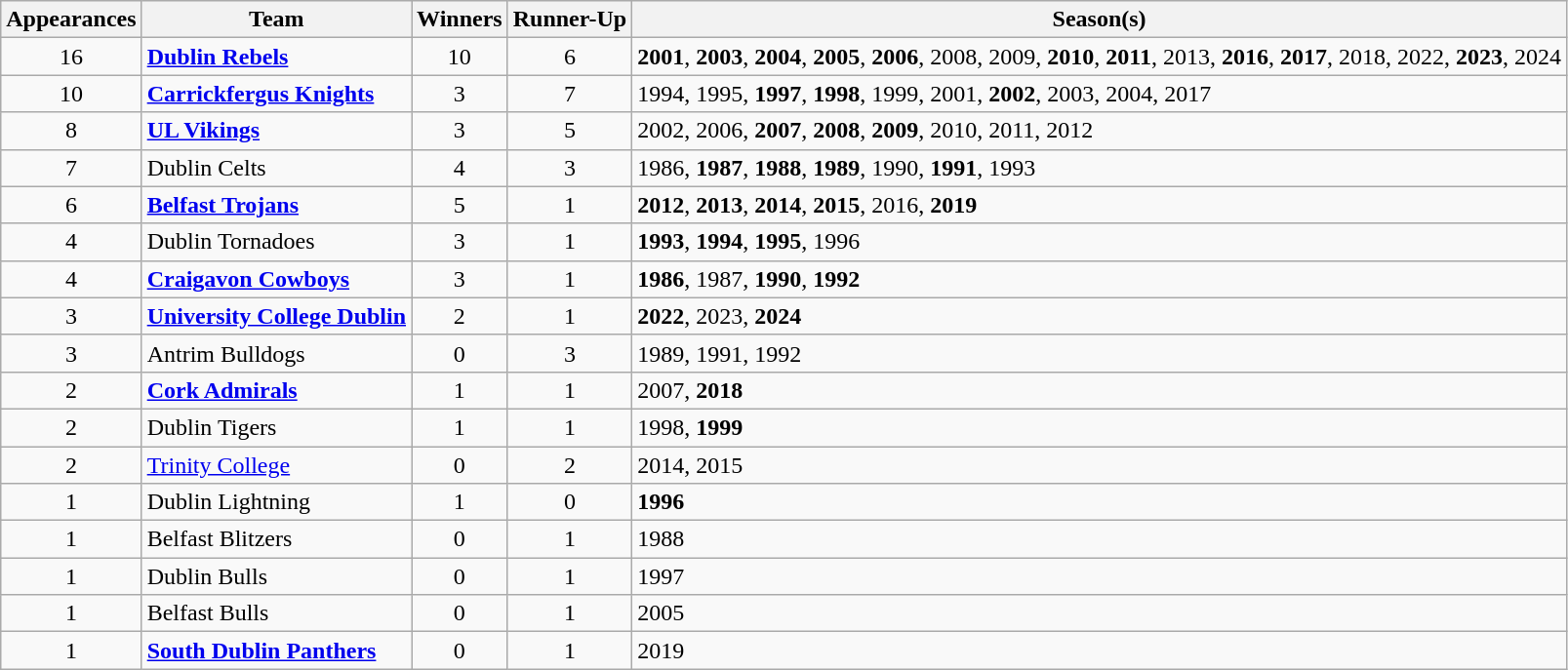<table class="wikitable sortable">
<tr>
<th>Appearances</th>
<th>Team</th>
<th>Winners</th>
<th>Runner-Up</th>
<th>Season(s)</th>
</tr>
<tr>
<td align="center">16</td>
<td><strong><a href='#'>Dublin Rebels</a></strong></td>
<td align="center">10</td>
<td align="center">6</td>
<td><strong>2001</strong>, <strong>2003</strong>, <strong>2004</strong>, <strong>2005</strong>, <strong>2006</strong>, 2008, 2009, <strong>2010</strong>, <strong>2011</strong>, 2013, <strong>2016</strong>, <strong>2017</strong>, 2018, 2022, <strong>2023</strong>, 2024</td>
</tr>
<tr>
<td align="center">10</td>
<td><strong><a href='#'>Carrickfergus Knights</a></strong></td>
<td align="center">3</td>
<td align="center">7</td>
<td>1994, 1995, <strong>1997</strong>, <strong>1998</strong>, 1999, 2001, <strong>2002</strong>, 2003, 2004, 2017</td>
</tr>
<tr>
<td align="center">8</td>
<td><strong><a href='#'>UL Vikings</a></strong></td>
<td align="center">3</td>
<td align="center">5</td>
<td>2002, 2006, <strong>2007</strong>, <strong>2008</strong>, <strong>2009</strong>, 2010, 2011, 2012</td>
</tr>
<tr>
<td align="center">7</td>
<td>Dublin Celts</td>
<td align="center">4</td>
<td align="center">3</td>
<td>1986, <strong>1987</strong>, <strong>1988</strong>, <strong>1989</strong>, 1990, <strong>1991</strong>, 1993</td>
</tr>
<tr>
<td align="center">6</td>
<td><strong><a href='#'>Belfast Trojans</a></strong></td>
<td align="center">5</td>
<td align="center">1</td>
<td><strong>2012</strong>, <strong>2013</strong>, <strong>2014</strong>, <strong>2015</strong>, 2016, <strong>2019</strong></td>
</tr>
<tr>
<td align="center">4</td>
<td>Dublin Tornadoes</td>
<td align="center">3</td>
<td align="center">1</td>
<td><strong>1993</strong>, <strong>1994</strong>, <strong>1995</strong>, 1996</td>
</tr>
<tr>
<td align="center">4</td>
<td><strong><a href='#'>Craigavon Cowboys</a></strong></td>
<td align="center">3</td>
<td align="center">1</td>
<td><strong>1986</strong>, 1987, <strong>1990</strong>, <strong>1992</strong></td>
</tr>
<tr>
<td align="center">3</td>
<td><strong><a href='#'>University College Dublin</a></strong></td>
<td align="center">2</td>
<td align="center">1</td>
<td><strong>2022</strong>, 2023, <strong>2024</strong></td>
</tr>
<tr>
<td align="center">3</td>
<td>Antrim Bulldogs</td>
<td align="center">0</td>
<td align="center">3</td>
<td>1989, 1991, 1992</td>
</tr>
<tr>
<td align="center">2</td>
<td><strong><a href='#'>Cork Admirals</a></strong></td>
<td align="center">1</td>
<td align="center">1</td>
<td>2007, <strong>2018</strong></td>
</tr>
<tr>
<td align="center">2</td>
<td>Dublin Tigers</td>
<td align="center">1</td>
<td align="center">1</td>
<td>1998, <strong>1999</strong></td>
</tr>
<tr>
<td align="center">2</td>
<td><a href='#'>Trinity College</a></td>
<td align="center">0</td>
<td align="center">2</td>
<td>2014, 2015</td>
</tr>
<tr>
<td align="center">1</td>
<td>Dublin Lightning</td>
<td align="center">1</td>
<td align="center">0</td>
<td><strong>1996</strong></td>
</tr>
<tr>
<td align="center">1</td>
<td>Belfast Blitzers</td>
<td align="center">0</td>
<td align="center">1</td>
<td>1988</td>
</tr>
<tr>
<td align="center">1</td>
<td>Dublin Bulls</td>
<td align="center">0</td>
<td align="center">1</td>
<td>1997</td>
</tr>
<tr>
<td align="center">1</td>
<td>Belfast Bulls</td>
<td align="center">0</td>
<td align="center">1</td>
<td>2005</td>
</tr>
<tr>
<td align="center">1</td>
<td><strong><a href='#'>South Dublin Panthers</a></strong></td>
<td align="center">0</td>
<td align="center">1</td>
<td>2019</td>
</tr>
</table>
